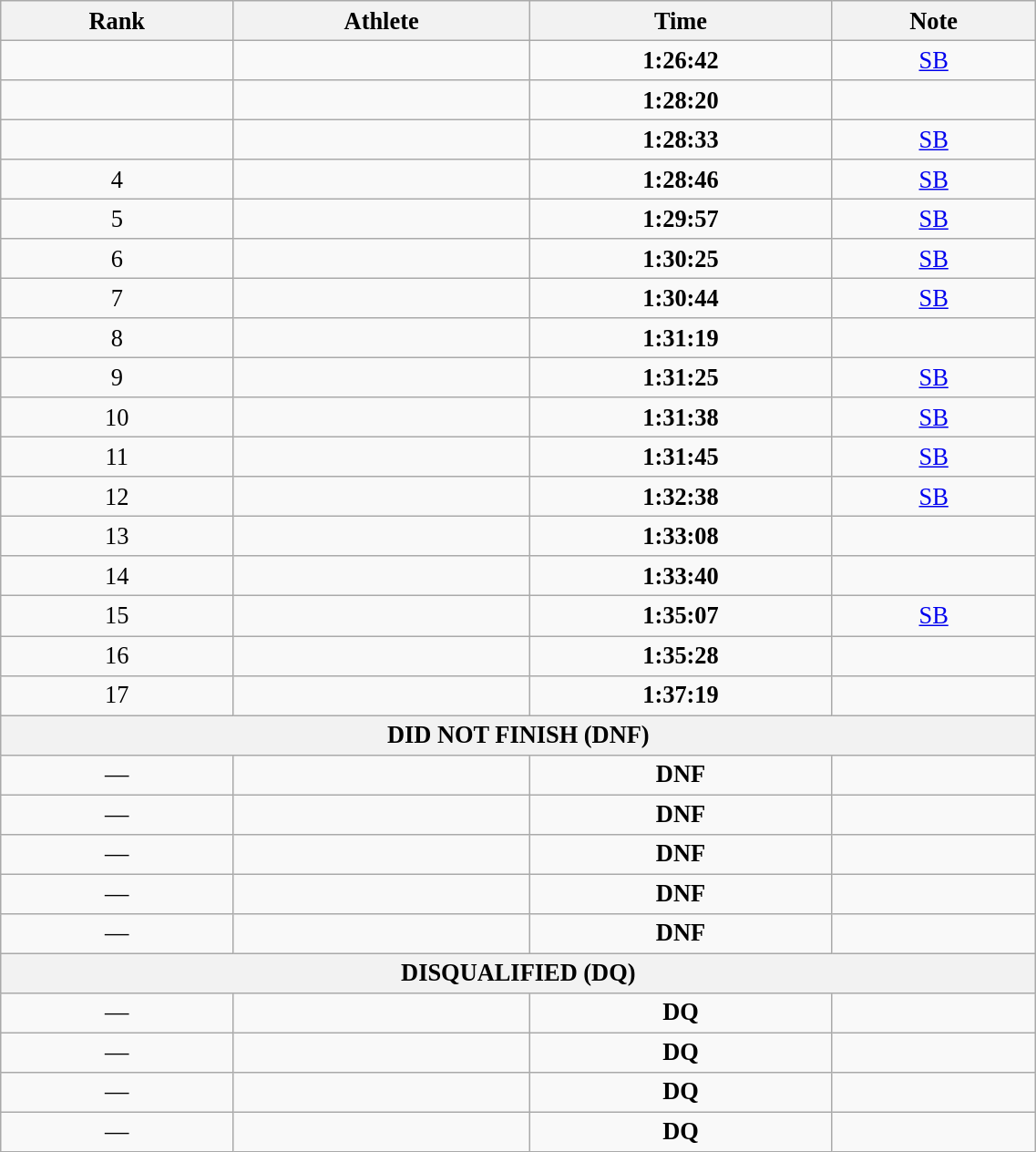<table class="wikitable" style=" text-align:center; font-size:110%;" width="60%">
<tr>
<th>Rank</th>
<th>Athlete</th>
<th>Time</th>
<th>Note</th>
</tr>
<tr>
<td></td>
<td align=left></td>
<td><strong>1:26:42</strong></td>
<td><a href='#'>SB</a></td>
</tr>
<tr>
<td></td>
<td align=left></td>
<td align="center"><strong>1:28:20</strong></td>
<td></td>
</tr>
<tr>
<td></td>
<td align=left></td>
<td align="center"><strong>1:28:33</strong></td>
<td><a href='#'>SB</a></td>
</tr>
<tr>
<td>4</td>
<td align=left></td>
<td align="center"><strong>1:28:46</strong></td>
<td><a href='#'>SB</a></td>
</tr>
<tr>
<td>5</td>
<td align=left></td>
<td align="center"><strong>1:29:57</strong></td>
<td><a href='#'>SB</a></td>
</tr>
<tr>
<td>6</td>
<td align=left></td>
<td align="center"><strong>1:30:25</strong></td>
<td><a href='#'>SB</a></td>
</tr>
<tr>
<td>7</td>
<td align=left></td>
<td align="center"><strong>1:30:44</strong></td>
<td><a href='#'>SB</a></td>
</tr>
<tr>
<td>8</td>
<td align=left></td>
<td align="center"><strong>1:31:19</strong></td>
<td></td>
</tr>
<tr>
<td>9</td>
<td align=left></td>
<td align="center"><strong>1:31:25</strong></td>
<td><a href='#'>SB</a></td>
</tr>
<tr>
<td>10</td>
<td align=left></td>
<td align="center"><strong>1:31:38</strong></td>
<td><a href='#'>SB</a></td>
</tr>
<tr>
<td>11</td>
<td align=left></td>
<td align="center"><strong>1:31:45</strong></td>
<td><a href='#'>SB</a></td>
</tr>
<tr>
<td>12</td>
<td align=left></td>
<td align="center"><strong>1:32:38</strong></td>
<td><a href='#'>SB</a></td>
</tr>
<tr>
<td>13</td>
<td align=left></td>
<td align="center"><strong>1:33:08</strong></td>
<td></td>
</tr>
<tr>
<td>14</td>
<td align=left></td>
<td align="center"><strong>1:33:40</strong></td>
<td></td>
</tr>
<tr>
<td>15</td>
<td align=left></td>
<td align="center"><strong>1:35:07</strong></td>
<td><a href='#'>SB</a></td>
</tr>
<tr>
<td>16</td>
<td align=left></td>
<td align="center"><strong>1:35:28</strong></td>
<td></td>
</tr>
<tr>
<td>17</td>
<td align=left></td>
<td align="center"><strong>1:37:19</strong></td>
<td></td>
</tr>
<tr>
<th colspan="4">DID NOT FINISH (DNF)</th>
</tr>
<tr>
<td>—</td>
<td align=left></td>
<td align="center"><strong>DNF</strong></td>
<td></td>
</tr>
<tr>
<td>—</td>
<td align=left></td>
<td align="center"><strong>DNF</strong></td>
<td></td>
</tr>
<tr>
<td>—</td>
<td align=left></td>
<td align="center"><strong>DNF</strong></td>
<td></td>
</tr>
<tr>
<td>—</td>
<td align=left></td>
<td align="center"><strong>DNF</strong></td>
<td></td>
</tr>
<tr>
<td>—</td>
<td align=left></td>
<td align="center"><strong>DNF</strong></td>
<td></td>
</tr>
<tr>
<th colspan="4">DISQUALIFIED (DQ)</th>
</tr>
<tr>
<td>—</td>
<td align=left></td>
<td align="center"><strong>DQ</strong></td>
<td></td>
</tr>
<tr>
<td>—</td>
<td align=left></td>
<td align="center"><strong>DQ</strong></td>
<td></td>
</tr>
<tr>
<td>—</td>
<td align=left></td>
<td align="center"><strong>DQ</strong></td>
<td></td>
</tr>
<tr>
<td>—</td>
<td align=left></td>
<td align="center"><strong>DQ</strong></td>
<td></td>
</tr>
</table>
